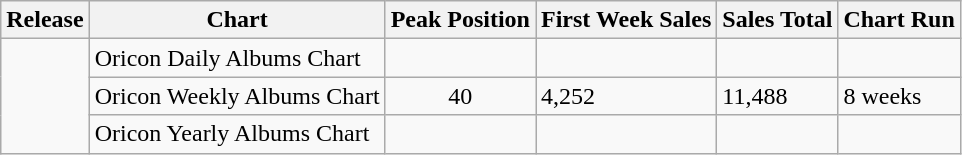<table class="wikitable">
<tr>
<th>Release</th>
<th>Chart</th>
<th>Peak Position</th>
<th>First Week Sales</th>
<th>Sales Total</th>
<th>Chart Run</th>
</tr>
<tr>
<td rowspan="3"></td>
<td>Oricon Daily Albums Chart</td>
<td align="center"></td>
<td></td>
<td></td>
<td></td>
</tr>
<tr>
<td>Oricon Weekly Albums Chart</td>
<td align="center">40</td>
<td>4,252</td>
<td>11,488</td>
<td>8 weeks</td>
</tr>
<tr>
<td>Oricon Yearly Albums Chart</td>
<td align="center"></td>
<td></td>
<td></td>
<td></td>
</tr>
</table>
